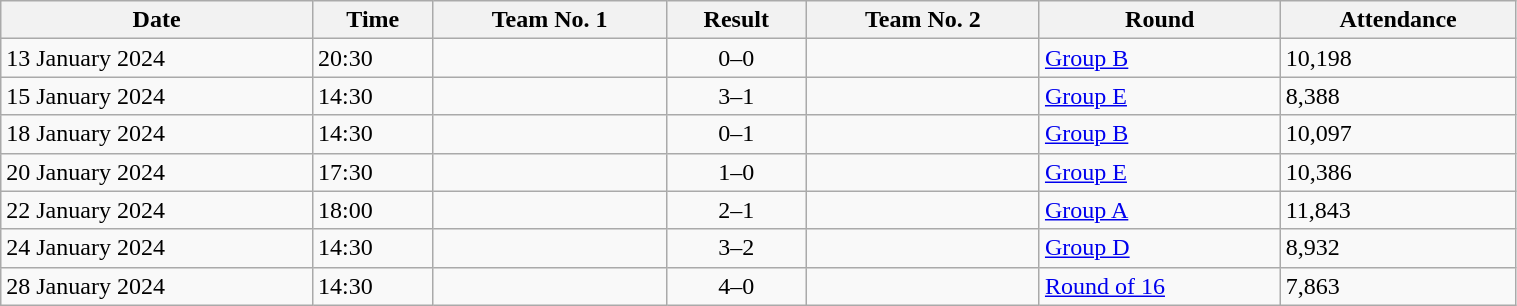<table class="wikitable" style="text-align:left; width:80%;">
<tr>
<th>Date</th>
<th>Time</th>
<th>Team No. 1</th>
<th>Result</th>
<th>Team No. 2</th>
<th>Round</th>
<th>Attendance</th>
</tr>
<tr>
<td>13 January 2024</td>
<td>20:30</td>
<td></td>
<td style="text-align:center;">0–0</td>
<td></td>
<td><a href='#'>Group B</a></td>
<td>10,198</td>
</tr>
<tr>
<td>15 January 2024</td>
<td>14:30</td>
<td></td>
<td style="text-align:center;">3–1</td>
<td></td>
<td><a href='#'>Group E</a></td>
<td>8,388</td>
</tr>
<tr>
<td>18 January 2024</td>
<td>14:30</td>
<td></td>
<td style="text-align:center;">0–1</td>
<td></td>
<td><a href='#'>Group B</a></td>
<td>10,097</td>
</tr>
<tr>
<td>20 January 2024</td>
<td>17:30</td>
<td></td>
<td style="text-align:center;">1–0</td>
<td></td>
<td><a href='#'>Group E</a></td>
<td>10,386</td>
</tr>
<tr>
<td>22 January 2024</td>
<td>18:00</td>
<td></td>
<td style="text-align:center;">2–1</td>
<td></td>
<td><a href='#'>Group A</a></td>
<td>11,843</td>
</tr>
<tr>
<td>24 January 2024</td>
<td>14:30</td>
<td></td>
<td style="text-align:center;">3–2</td>
<td></td>
<td><a href='#'>Group D</a></td>
<td>8,932</td>
</tr>
<tr>
<td>28 January 2024</td>
<td>14:30</td>
<td></td>
<td style="text-align:center;">4–0</td>
<td></td>
<td><a href='#'>Round of 16</a></td>
<td>7,863</td>
</tr>
</table>
